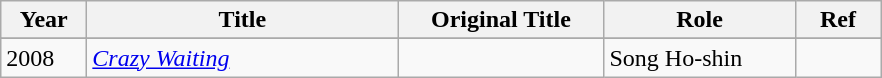<table class="wikitable sortable" border="1">
<tr>
<th style="width:50px;">Year</th>
<th style="width:200px;">Title</th>
<th style="width:130px;" class="unsortable">Original Title</th>
<th style="width:120px;">Role</th>
<th style="width:50px;">Ref</th>
</tr>
<tr>
</tr>
<tr>
<td>2008</td>
<td><em><a href='#'>Crazy Waiting</a></em></td>
<td></td>
<td>Song Ho-shin</td>
<td></td>
</tr>
</table>
